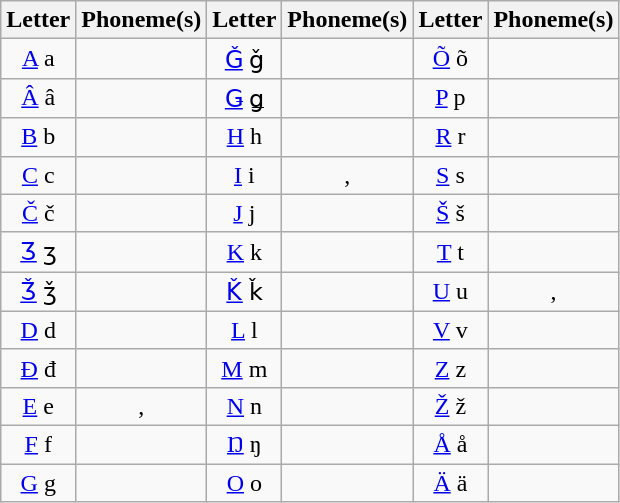<table class="wikitable" style="text-align: center;">
<tr>
<th>Letter</th>
<th>Phoneme(s)</th>
<th>Letter</th>
<th>Phoneme(s)</th>
<th>Letter</th>
<th>Phoneme(s)</th>
</tr>
<tr>
<td><a href='#'>A</a> a</td>
<td></td>
<td><a href='#'>Ǧ</a> ǧ</td>
<td></td>
<td><a href='#'>Õ</a> õ</td>
<td></td>
</tr>
<tr>
<td><a href='#'>Â</a> â</td>
<td></td>
<td><a href='#'>Ǥ</a> ǥ</td>
<td></td>
<td><a href='#'>P</a> p</td>
<td></td>
</tr>
<tr>
<td><a href='#'>B</a> b</td>
<td></td>
<td><a href='#'>H</a> h</td>
<td></td>
<td><a href='#'>R</a> r</td>
<td></td>
</tr>
<tr>
<td><a href='#'>C</a> c</td>
<td></td>
<td><a href='#'>I</a> i</td>
<td>, </td>
<td><a href='#'>S</a> s</td>
<td></td>
</tr>
<tr>
<td><a href='#'>Č</a> č</td>
<td></td>
<td><a href='#'>J</a> j</td>
<td></td>
<td><a href='#'>Š</a> š</td>
<td></td>
</tr>
<tr>
<td><a href='#'>Ʒ</a> ʒ</td>
<td></td>
<td><a href='#'>K</a> k</td>
<td></td>
<td><a href='#'>T</a> t</td>
<td></td>
</tr>
<tr>
<td><a href='#'>Ǯ</a> ǯ</td>
<td></td>
<td><a href='#'>Ǩ</a> ǩ</td>
<td></td>
<td><a href='#'>U</a> u</td>
<td>, </td>
</tr>
<tr>
<td><a href='#'>D</a> d</td>
<td></td>
<td><a href='#'>L</a> l</td>
<td></td>
<td><a href='#'>V</a> v</td>
<td></td>
</tr>
<tr>
<td><a href='#'>Đ</a> đ</td>
<td></td>
<td><a href='#'>M</a> m</td>
<td></td>
<td><a href='#'>Z</a> z</td>
<td></td>
</tr>
<tr>
<td><a href='#'>E</a> e</td>
<td>, </td>
<td><a href='#'>N</a> n</td>
<td></td>
<td><a href='#'>Ž</a> ž</td>
<td></td>
</tr>
<tr>
<td><a href='#'>F</a> f</td>
<td></td>
<td><a href='#'>Ŋ</a> ŋ</td>
<td></td>
<td><a href='#'>Å</a> å</td>
<td></td>
</tr>
<tr>
<td><a href='#'>G</a> g</td>
<td></td>
<td><a href='#'>O</a> o</td>
<td></td>
<td><a href='#'>Ä</a> ä</td>
<td></td>
</tr>
</table>
